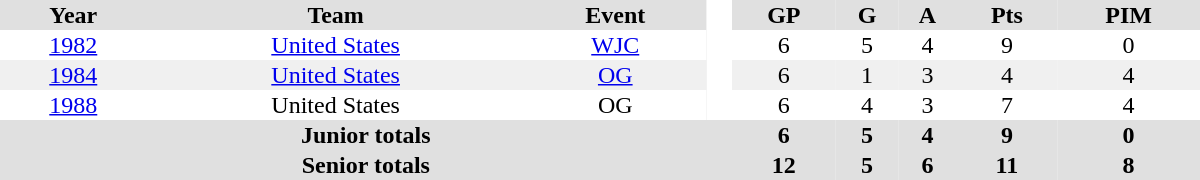<table border="0" cellpadding="1" cellspacing="0" style="text-align:center; width:50em">
<tr ALIGN="center" bgcolor="#e0e0e0">
<th>Year</th>
<th>Team</th>
<th>Event</th>
<th ALIGN="center" rowspan="99" bgcolor="#ffffff"> </th>
<th>GP</th>
<th>G</th>
<th>A</th>
<th>Pts</th>
<th>PIM</th>
</tr>
<tr>
<td><a href='#'>1982</a></td>
<td><a href='#'>United States</a></td>
<td><a href='#'>WJC</a></td>
<td>6</td>
<td>5</td>
<td>4</td>
<td>9</td>
<td>0</td>
</tr>
<tr style="background:#f0f0f0;">
<td><a href='#'>1984</a></td>
<td><a href='#'>United States</a></td>
<td><a href='#'>OG</a></td>
<td>6</td>
<td>1</td>
<td>3</td>
<td>4</td>
<td>4</td>
</tr>
<tr>
<td><a href='#'>1988</a></td>
<td>United States</td>
<td>OG</td>
<td>6</td>
<td>4</td>
<td>3</td>
<td>7</td>
<td>4</td>
</tr>
<tr>
</tr>
<tr style="background:#e0e0e0;">
<th colspan="4">Junior totals</th>
<th>6</th>
<th>5</th>
<th>4</th>
<th>9</th>
<th>0</th>
</tr>
<tr style="background:#e0e0e0;">
<th colspan="4">Senior totals</th>
<th>12</th>
<th>5</th>
<th>6</th>
<th>11</th>
<th>8</th>
</tr>
</table>
